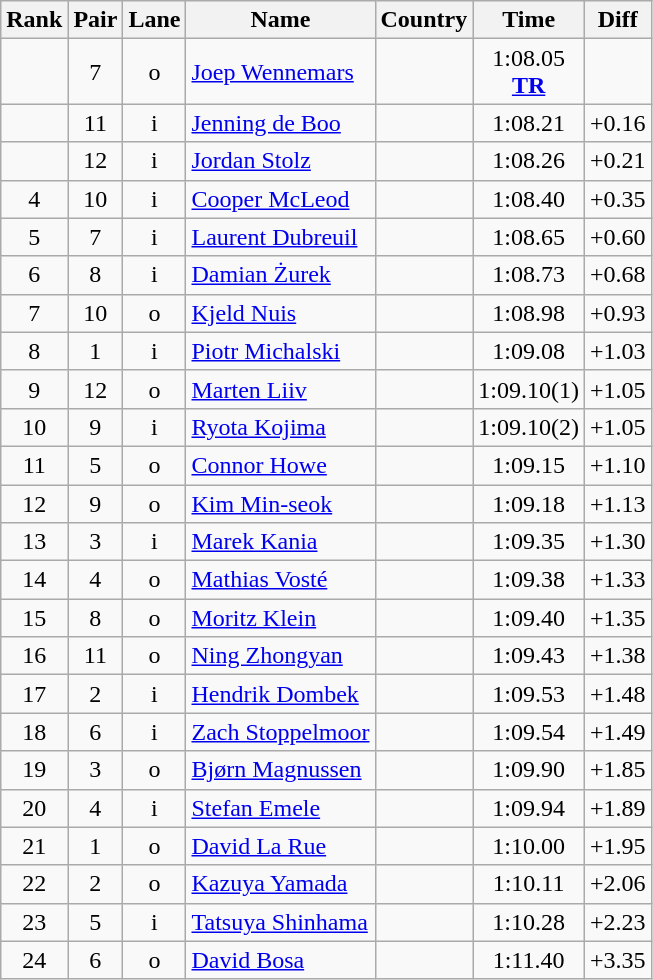<table class="wikitable sortable" style="text-align:center">
<tr>
<th>Rank</th>
<th>Pair</th>
<th>Lane</th>
<th>Name</th>
<th>Country</th>
<th>Time</th>
<th>Diff</th>
</tr>
<tr>
<td></td>
<td>7</td>
<td>o</td>
<td align=left><a href='#'>Joep Wennemars</a></td>
<td align=left></td>
<td>1:08.05<br><strong><a href='#'>TR</a></strong></td>
<td></td>
</tr>
<tr>
<td></td>
<td>11</td>
<td>i</td>
<td align=left><a href='#'>Jenning de Boo</a></td>
<td align=left></td>
<td>1:08.21</td>
<td>+0.16</td>
</tr>
<tr>
<td></td>
<td>12</td>
<td>i</td>
<td align=left><a href='#'>Jordan Stolz</a></td>
<td align=left></td>
<td>1:08.26</td>
<td>+0.21</td>
</tr>
<tr>
<td>4</td>
<td>10</td>
<td>i</td>
<td align=left><a href='#'>Cooper McLeod</a></td>
<td align=left></td>
<td>1:08.40</td>
<td>+0.35</td>
</tr>
<tr>
<td>5</td>
<td>7</td>
<td>i</td>
<td align=left><a href='#'>Laurent Dubreuil</a></td>
<td align=left></td>
<td>1:08.65</td>
<td>+0.60</td>
</tr>
<tr>
<td>6</td>
<td>8</td>
<td>i</td>
<td align=left><a href='#'>Damian Żurek</a></td>
<td align=left></td>
<td>1:08.73</td>
<td>+0.68</td>
</tr>
<tr>
<td>7</td>
<td>10</td>
<td>o</td>
<td align=left><a href='#'>Kjeld Nuis</a></td>
<td align=left></td>
<td>1:08.98</td>
<td>+0.93</td>
</tr>
<tr>
<td>8</td>
<td>1</td>
<td>i</td>
<td align=left><a href='#'>Piotr Michalski</a></td>
<td align=left></td>
<td>1:09.08</td>
<td>+1.03</td>
</tr>
<tr>
<td>9</td>
<td>12</td>
<td>o</td>
<td align=left><a href='#'>Marten Liiv</a></td>
<td align=left></td>
<td>1:09.10(1)</td>
<td>+1.05</td>
</tr>
<tr>
<td>10</td>
<td>9</td>
<td>i</td>
<td align=left><a href='#'>Ryota Kojima</a></td>
<td align=left></td>
<td>1:09.10(2)</td>
<td>+1.05</td>
</tr>
<tr>
<td>11</td>
<td>5</td>
<td>o</td>
<td align=left><a href='#'>Connor Howe</a></td>
<td align=left></td>
<td>1:09.15</td>
<td>+1.10</td>
</tr>
<tr>
<td>12</td>
<td>9</td>
<td>o</td>
<td align=left><a href='#'>Kim Min-seok</a></td>
<td align=left></td>
<td>1:09.18</td>
<td>+1.13</td>
</tr>
<tr>
<td>13</td>
<td>3</td>
<td>i</td>
<td align=left><a href='#'>Marek Kania</a></td>
<td align=left></td>
<td>1:09.35</td>
<td>+1.30</td>
</tr>
<tr>
<td>14</td>
<td>4</td>
<td>o</td>
<td align=left><a href='#'>Mathias Vosté</a></td>
<td align=left></td>
<td>1:09.38</td>
<td>+1.33</td>
</tr>
<tr>
<td>15</td>
<td>8</td>
<td>o</td>
<td align=left><a href='#'>Moritz Klein</a></td>
<td align=left></td>
<td>1:09.40</td>
<td>+1.35</td>
</tr>
<tr>
<td>16</td>
<td>11</td>
<td>o</td>
<td align=left><a href='#'>Ning Zhongyan</a></td>
<td align=left></td>
<td>1:09.43</td>
<td>+1.38</td>
</tr>
<tr>
<td>17</td>
<td>2</td>
<td>i</td>
<td align=left><a href='#'>Hendrik Dombek</a></td>
<td align=left></td>
<td>1:09.53</td>
<td>+1.48</td>
</tr>
<tr>
<td>18</td>
<td>6</td>
<td>i</td>
<td align=left><a href='#'>Zach Stoppelmoor</a></td>
<td align=left></td>
<td>1:09.54</td>
<td>+1.49</td>
</tr>
<tr>
<td>19</td>
<td>3</td>
<td>o</td>
<td align=left><a href='#'>Bjørn Magnussen</a></td>
<td align=left></td>
<td>1:09.90</td>
<td>+1.85</td>
</tr>
<tr>
<td>20</td>
<td>4</td>
<td>i</td>
<td align=left><a href='#'>Stefan Emele</a></td>
<td align=left></td>
<td>1:09.94</td>
<td>+1.89</td>
</tr>
<tr>
<td>21</td>
<td>1</td>
<td>o</td>
<td align=left><a href='#'>David La Rue</a></td>
<td align=left></td>
<td>1:10.00</td>
<td>+1.95</td>
</tr>
<tr>
<td>22</td>
<td>2</td>
<td>o</td>
<td align=left><a href='#'>Kazuya Yamada</a></td>
<td align=left></td>
<td>1:10.11</td>
<td>+2.06</td>
</tr>
<tr>
<td>23</td>
<td>5</td>
<td>i</td>
<td align=left><a href='#'>Tatsuya Shinhama</a></td>
<td align=left></td>
<td>1:10.28</td>
<td>+2.23</td>
</tr>
<tr>
<td>24</td>
<td>6</td>
<td>o</td>
<td align=left><a href='#'>David Bosa</a></td>
<td align=left></td>
<td>1:11.40</td>
<td>+3.35</td>
</tr>
</table>
